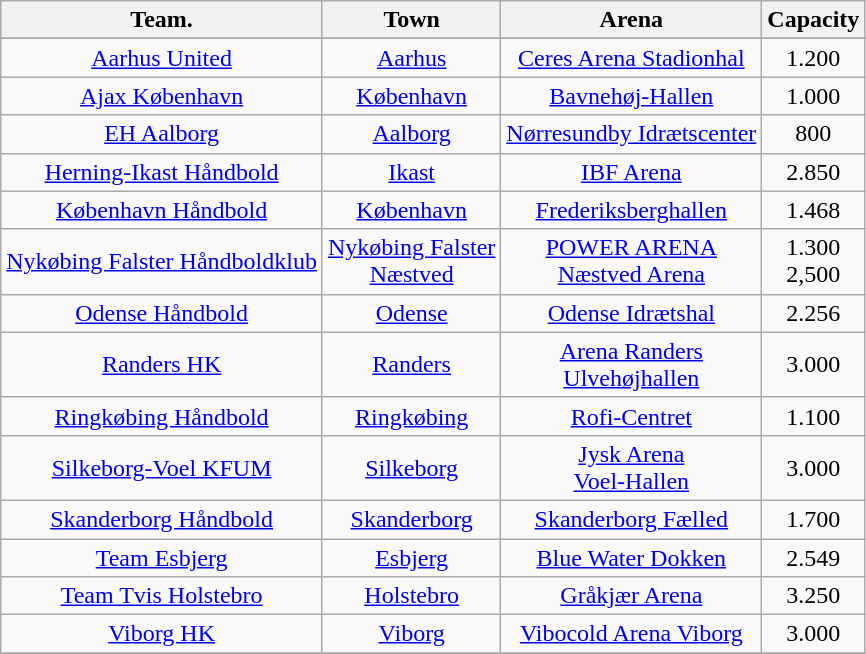<table class="wikitable" style="text-align: center;">
<tr>
<th valign=center>Team.</th>
<th>Town</th>
<th>Arena</th>
<th>Capacity</th>
</tr>
<tr>
</tr>
<tr>
<td><a href='#'>Aarhus United</a></td>
<td><a href='#'>Aarhus</a></td>
<td><a href='#'>Ceres Arena Stadionhal</a></td>
<td>1.200</td>
</tr>
<tr>
<td><a href='#'>Ajax København</a></td>
<td><a href='#'>København</a></td>
<td><a href='#'>Bavnehøj-Hallen</a></td>
<td>1.000</td>
</tr>
<tr>
<td><a href='#'>EH Aalborg</a></td>
<td><a href='#'>Aalborg</a></td>
<td><a href='#'>Nørresundby Idrætscenter</a></td>
<td>800</td>
</tr>
<tr>
<td><a href='#'>Herning-Ikast Håndbold</a></td>
<td><a href='#'>Ikast</a></td>
<td><a href='#'>IBF Arena</a></td>
<td>2.850</td>
</tr>
<tr>
<td><a href='#'>København Håndbold</a></td>
<td><a href='#'>København</a></td>
<td><a href='#'>Frederiksberghallen</a></td>
<td>1.468</td>
</tr>
<tr>
<td><a href='#'>Nykøbing Falster Håndboldklub</a></td>
<td><a href='#'>Nykøbing Falster</a><br><a href='#'>Næstved</a></td>
<td><a href='#'>POWER ARENA</a><br><a href='#'>Næstved Arena</a></td>
<td>1.300<br>2,500</td>
</tr>
<tr>
<td><a href='#'>Odense Håndbold</a></td>
<td><a href='#'>Odense</a></td>
<td><a href='#'>Odense Idrætshal</a></td>
<td>2.256</td>
</tr>
<tr>
<td><a href='#'>Randers HK</a></td>
<td><a href='#'>Randers</a></td>
<td><a href='#'>Arena Randers</a><br><a href='#'>Ulvehøjhallen</a></td>
<td>3.000<br></td>
</tr>
<tr>
<td><a href='#'>Ringkøbing Håndbold</a></td>
<td><a href='#'>Ringkøbing</a></td>
<td><a href='#'>Rofi-Centret</a></td>
<td>1.100</td>
</tr>
<tr>
<td><a href='#'>Silkeborg-Voel KFUM</a></td>
<td><a href='#'>Silkeborg</a></td>
<td><a href='#'>Jysk Arena</a><br><a href='#'>Voel-Hallen</a></td>
<td>3.000<br></td>
</tr>
<tr>
<td><a href='#'>Skanderborg Håndbold</a></td>
<td><a href='#'>Skanderborg</a></td>
<td><a href='#'>Skanderborg Fælled</a></td>
<td>1.700</td>
</tr>
<tr>
<td><a href='#'>Team Esbjerg</a></td>
<td><a href='#'>Esbjerg</a></td>
<td><a href='#'>Blue Water Dokken</a></td>
<td>2.549</td>
</tr>
<tr>
<td><a href='#'>Team Tvis Holstebro</a></td>
<td><a href='#'>Holstebro</a></td>
<td><a href='#'>Gråkjær Arena</a></td>
<td>3.250</td>
</tr>
<tr>
<td><a href='#'>Viborg HK</a></td>
<td><a href='#'>Viborg</a></td>
<td><a href='#'>Vibocold Arena Viborg</a></td>
<td>3.000</td>
</tr>
<tr>
</tr>
</table>
